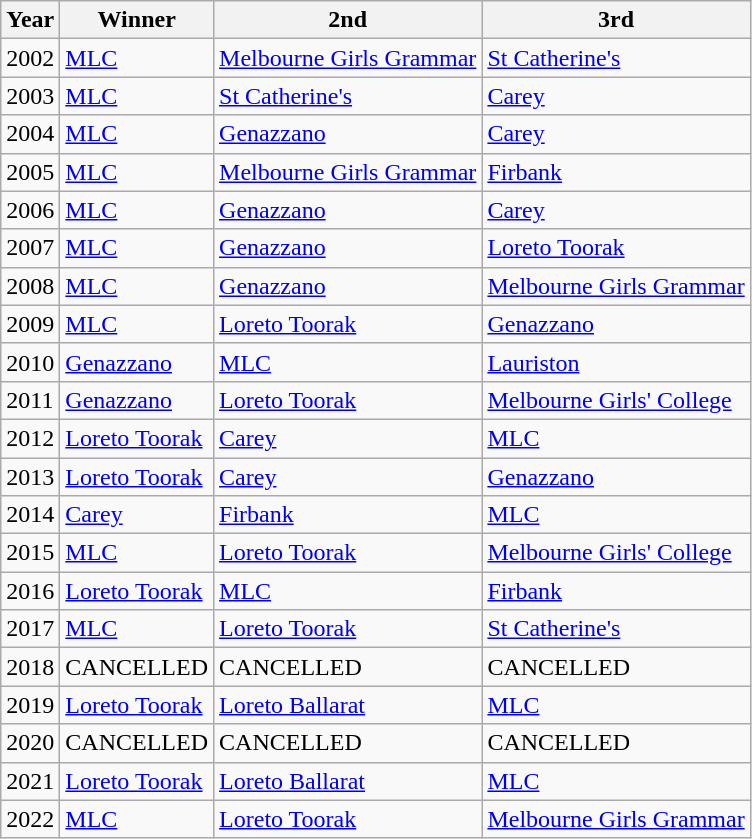<table class="wikitable">
<tr>
<th>Year</th>
<th>Winner</th>
<th>2nd</th>
<th>3rd</th>
</tr>
<tr>
<td>2002</td>
<td><a href='#'>MLC</a></td>
<td><a href='#'>Melbourne Girls Grammar</a></td>
<td><a href='#'>St Catherine's</a></td>
</tr>
<tr>
<td>2003</td>
<td><a href='#'>MLC</a></td>
<td><a href='#'>St Catherine's</a></td>
<td><a href='#'>Carey</a></td>
</tr>
<tr>
<td>2004</td>
<td><a href='#'>MLC</a></td>
<td><a href='#'>Genazzano</a></td>
<td><a href='#'>Carey</a></td>
</tr>
<tr>
<td>2005</td>
<td><a href='#'>MLC</a></td>
<td><a href='#'>Melbourne Girls Grammar</a></td>
<td><a href='#'>Firbank</a></td>
</tr>
<tr>
<td>2006</td>
<td><a href='#'>MLC</a></td>
<td><a href='#'>Genazzano</a></td>
<td><a href='#'>Carey</a></td>
</tr>
<tr>
<td>2007</td>
<td><a href='#'>MLC</a></td>
<td><a href='#'>Genazzano</a></td>
<td><a href='#'>Loreto Toorak</a></td>
</tr>
<tr>
<td>2008</td>
<td><a href='#'>MLC</a></td>
<td><a href='#'>Genazzano</a></td>
<td><a href='#'>Melbourne Girls Grammar</a></td>
</tr>
<tr>
<td>2009</td>
<td><a href='#'>MLC</a></td>
<td><a href='#'>Loreto Toorak</a></td>
<td><a href='#'>Genazzano</a></td>
</tr>
<tr>
<td>2010</td>
<td><a href='#'>Genazzano</a></td>
<td><a href='#'>MLC</a></td>
<td><a href='#'>Lauriston</a></td>
</tr>
<tr>
<td>2011</td>
<td><a href='#'>Genazzano</a></td>
<td><a href='#'>Loreto Toorak</a></td>
<td><a href='#'>Melbourne Girls' College</a></td>
</tr>
<tr>
<td>2012</td>
<td><a href='#'>Loreto Toorak</a></td>
<td><a href='#'>Carey</a></td>
<td><a href='#'>MLC</a></td>
</tr>
<tr>
<td>2013</td>
<td><a href='#'>Loreto Toorak</a></td>
<td><a href='#'>Carey</a></td>
<td><a href='#'>Genazzano</a></td>
</tr>
<tr>
<td>2014</td>
<td><a href='#'>Carey</a></td>
<td><a href='#'>Firbank</a></td>
<td><a href='#'>MLC</a></td>
</tr>
<tr>
<td>2015</td>
<td><a href='#'>MLC</a></td>
<td><a href='#'>Loreto Toorak</a></td>
<td><a href='#'>Melbourne Girls' College</a></td>
</tr>
<tr>
<td>2016</td>
<td><a href='#'>Loreto Toorak</a></td>
<td><a href='#'>MLC</a></td>
<td><a href='#'>Firbank</a></td>
</tr>
<tr>
<td>2017</td>
<td><a href='#'>MLC</a></td>
<td><a href='#'>Loreto Toorak</a></td>
<td><a href='#'>St Catherine's</a></td>
</tr>
<tr>
<td>2018</td>
<td>CANCELLED</td>
<td>CANCELLED</td>
<td>CANCELLED</td>
</tr>
<tr>
<td>2019</td>
<td><a href='#'>Loreto Toorak</a></td>
<td><a href='#'>Loreto Ballarat</a></td>
<td><a href='#'>MLC</a></td>
</tr>
<tr>
<td>2020</td>
<td>CANCELLED</td>
<td>CANCELLED</td>
<td>CANCELLED</td>
</tr>
<tr>
<td>2021</td>
<td><a href='#'>Loreto Toorak</a></td>
<td><a href='#'>Loreto Ballarat</a></td>
<td><a href='#'>MLC</a></td>
</tr>
<tr>
<td>2022</td>
<td><a href='#'>MLC</a></td>
<td><a href='#'>Loreto Toorak</a></td>
<td><a href='#'>Melbourne Girls Grammar</a></td>
</tr>
</table>
